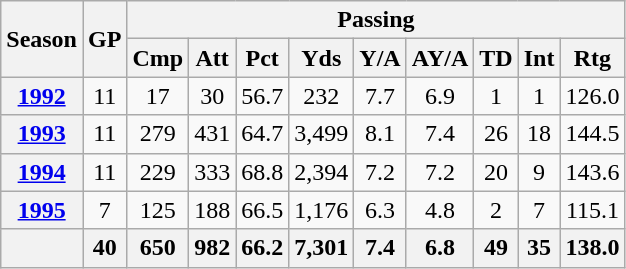<table class="wikitable" style="text-align: center;">
<tr>
<th rowspan="2">Season</th>
<th rowspan="2">GP</th>
<th colspan="9">Passing</th>
</tr>
<tr>
<th>Cmp</th>
<th>Att</th>
<th>Pct</th>
<th>Yds</th>
<th>Y/A</th>
<th>AY/A</th>
<th>TD</th>
<th>Int</th>
<th>Rtg</th>
</tr>
<tr>
<th><a href='#'>1992</a></th>
<td>11</td>
<td>17</td>
<td>30</td>
<td>56.7</td>
<td>232</td>
<td>7.7</td>
<td>6.9</td>
<td>1</td>
<td>1</td>
<td>126.0</td>
</tr>
<tr>
<th><a href='#'>1993</a></th>
<td>11</td>
<td>279</td>
<td>431</td>
<td>64.7</td>
<td>3,499</td>
<td>8.1</td>
<td>7.4</td>
<td>26</td>
<td>18</td>
<td>144.5</td>
</tr>
<tr>
<th><a href='#'>1994</a></th>
<td>11</td>
<td>229</td>
<td>333</td>
<td>68.8</td>
<td>2,394</td>
<td>7.2</td>
<td>7.2</td>
<td>20</td>
<td>9</td>
<td>143.6</td>
</tr>
<tr>
<th><a href='#'>1995</a></th>
<td>7</td>
<td>125</td>
<td>188</td>
<td>66.5</td>
<td>1,176</td>
<td>6.3</td>
<td>4.8</td>
<td>2</td>
<td>7</td>
<td>115.1</td>
</tr>
<tr>
<th></th>
<th>40</th>
<th>650</th>
<th>982</th>
<th>66.2</th>
<th>7,301</th>
<th>7.4</th>
<th>6.8</th>
<th>49</th>
<th>35</th>
<th>138.0</th>
</tr>
</table>
